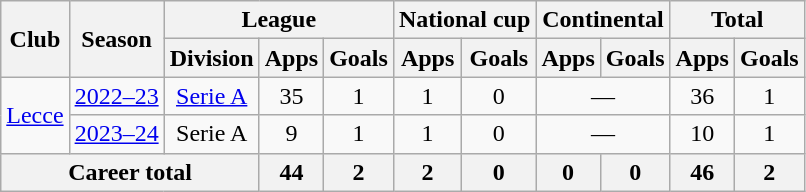<table class="wikitable" style="text-align:center">
<tr>
<th rowspan="2">Club</th>
<th rowspan="2">Season</th>
<th colspan="3">League</th>
<th colspan="2">National cup</th>
<th colspan="2">Continental</th>
<th colspan="2">Total</th>
</tr>
<tr>
<th>Division</th>
<th>Apps</th>
<th>Goals</th>
<th>Apps</th>
<th>Goals</th>
<th>Apps</th>
<th>Goals</th>
<th>Apps</th>
<th>Goals</th>
</tr>
<tr>
<td rowspan="2"><a href='#'>Lecce</a></td>
<td><a href='#'>2022–23</a></td>
<td><a href='#'>Serie A</a></td>
<td>35</td>
<td>1</td>
<td>1</td>
<td>0</td>
<td colspan="2">—</td>
<td>36</td>
<td>1</td>
</tr>
<tr>
<td><a href='#'>2023–24</a></td>
<td>Serie A</td>
<td>9</td>
<td>1</td>
<td>1</td>
<td>0</td>
<td colspan="2">—</td>
<td>10</td>
<td>1</td>
</tr>
<tr>
<th colspan="3">Career total</th>
<th>44</th>
<th>2</th>
<th>2</th>
<th>0</th>
<th>0</th>
<th>0</th>
<th>46</th>
<th>2</th>
</tr>
</table>
